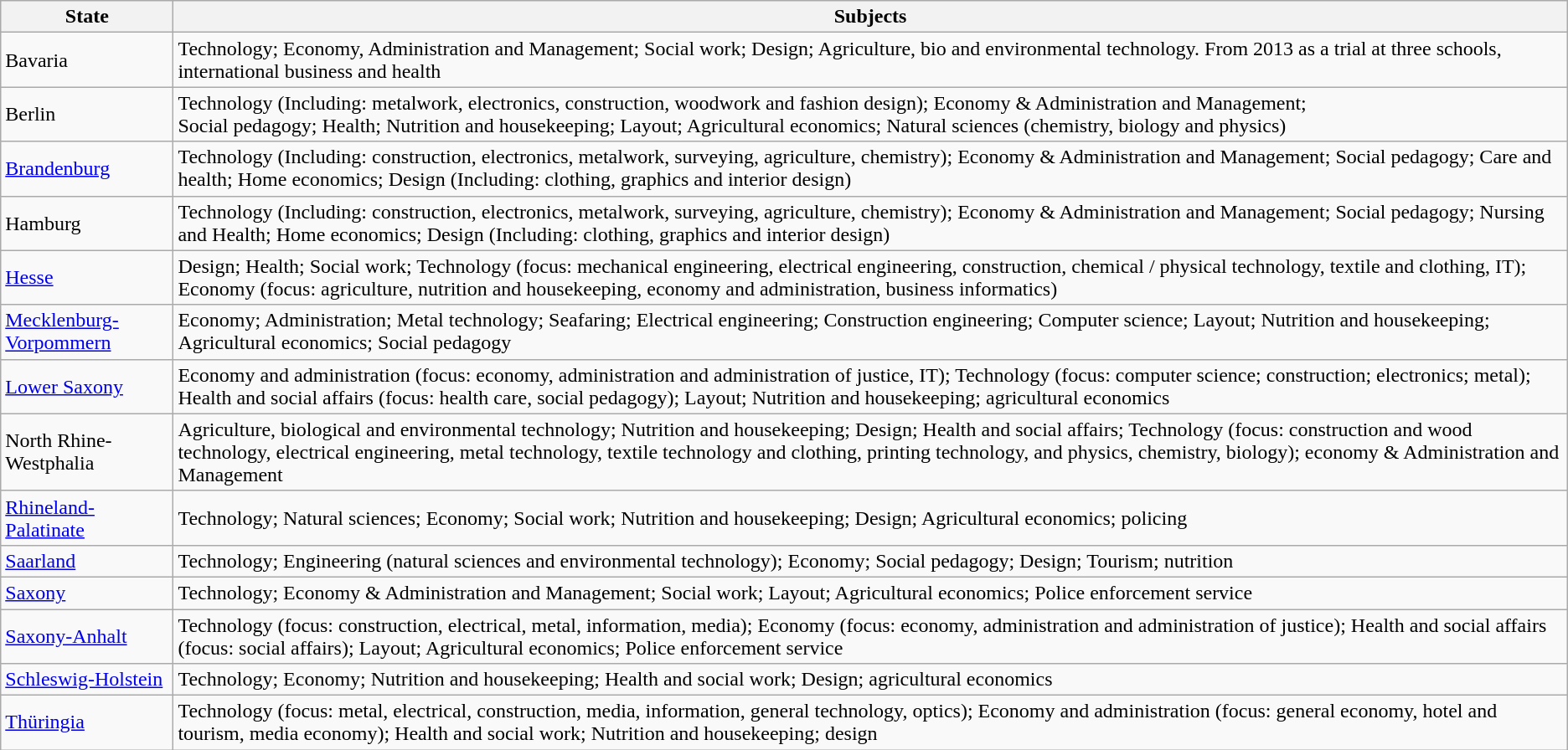<table class="wikitable">
<tr>
<th>State</th>
<th>Subjects</th>
</tr>
<tr>
<td>Bavaria</td>
<td>Technology; Economy, Administration and Management; Social work; Design; Agriculture, bio and environmental technology. From 2013 as a trial at three schools, international business and health</td>
</tr>
<tr>
<td>Berlin</td>
<td>Technology (Including: metalwork, electronics, construction, woodwork and fashion design); Economy & Administration and Management;<br>Social pedagogy; Health; Nutrition and housekeeping; Layout; Agricultural economics; Natural sciences (chemistry, biology and physics)</td>
</tr>
<tr>
<td><a href='#'>Brandenburg</a></td>
<td>Technology (Including: construction, electronics, metalwork, surveying, agriculture, chemistry); Economy & Administration and Management; Social pedagogy; Care and health; Home economics; Design (Including: clothing, graphics and interior design)</td>
</tr>
<tr>
<td>Hamburg</td>
<td>Technology (Including: construction, electronics, metalwork, surveying, agriculture, chemistry); Economy & Administration and Management; Social pedagogy; Nursing and Health; Home economics; Design (Including: clothing, graphics and interior design)</td>
</tr>
<tr>
<td><a href='#'>Hesse</a></td>
<td>Design; Health; Social work; Technology (focus: mechanical engineering, electrical engineering, construction, chemical / physical technology, textile and clothing, IT); Economy (focus: agriculture, nutrition and housekeeping, economy and administration, business informatics)</td>
</tr>
<tr>
<td><a href='#'>Mecklenburg-Vorpommern</a></td>
<td>Economy; Administration; Metal technology; Seafaring; Electrical engineering; Construction engineering; Computer science; Layout; Nutrition and housekeeping; Agricultural economics; Social pedagogy</td>
</tr>
<tr>
<td><a href='#'>Lower Saxony</a></td>
<td>Economy and administration (focus: economy, administration and administration of justice, IT); Technology (focus: computer science; construction; electronics; metal); Health and social affairs (focus: health care, social pedagogy); Layout; Nutrition and housekeeping; agricultural economics</td>
</tr>
<tr>
<td>North Rhine-Westphalia</td>
<td>Agriculture, biological and environmental technology; Nutrition and housekeeping; Design; Health and social affairs; Technology (focus: construction and wood technology, electrical engineering, metal technology, textile technology and clothing, printing technology, and physics, chemistry, biology); economy & Administration and Management</td>
</tr>
<tr>
<td><a href='#'>Rhineland-Palatinate</a></td>
<td>Technology; Natural sciences; Economy; Social work; Nutrition and housekeeping; Design; Agricultural economics; policing</td>
</tr>
<tr>
<td><a href='#'>Saarland</a></td>
<td>Technology; Engineering (natural sciences and environmental technology); Economy; Social pedagogy; Design; Tourism; nutrition</td>
</tr>
<tr>
<td><a href='#'>Saxony</a></td>
<td>Technology; Economy & Administration and Management; Social work; Layout; Agricultural economics; Police enforcement service</td>
</tr>
<tr>
<td><a href='#'>Saxony-Anhalt</a></td>
<td>Technology (focus: construction, electrical, metal, information, media); Economy (focus: economy, administration and administration of justice); Health and social affairs (focus: social affairs); Layout; Agricultural economics; Police enforcement service</td>
</tr>
<tr>
<td><a href='#'>Schleswig-Holstein</a></td>
<td>Technology; Economy; Nutrition and housekeeping; Health and social work; Design; agricultural economics</td>
</tr>
<tr>
<td><a href='#'>Thüringia</a></td>
<td>Technology (focus: metal, electrical, construction, media, information, general technology, optics); Economy and administration (focus: general economy, hotel and tourism, media economy); Health and social work; Nutrition and housekeeping; design</td>
</tr>
</table>
